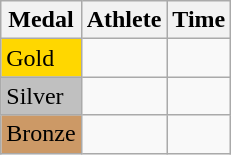<table class="wikitable">
<tr>
<th>Medal</th>
<th>Athlete</th>
<th>Time</th>
</tr>
<tr>
<td bgcolor="gold">Gold</td>
<td></td>
<td></td>
</tr>
<tr>
<td bgcolor="silver">Silver</td>
<td></td>
<td></td>
</tr>
<tr>
<td bgcolor="CC9966">Bronze</td>
<td></td>
<td></td>
</tr>
</table>
